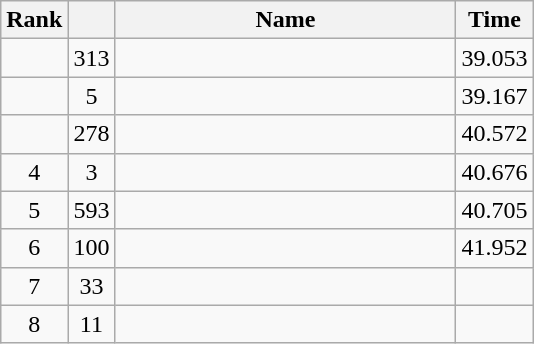<table class="sortable wikitable" style="text-align:center;">
<tr>
<th width="30">Rank</th>
<th width="20"></th>
<th width="220">Name</th>
<th width="30">Time</th>
</tr>
<tr>
<td></td>
<td>313</td>
<td align="left"></td>
<td>39.053</td>
</tr>
<tr>
<td></td>
<td>5</td>
<td align="left"></td>
<td>39.167</td>
</tr>
<tr>
<td></td>
<td>278</td>
<td align="left"></td>
<td>40.572</td>
</tr>
<tr>
<td>4</td>
<td>3</td>
<td align="left"></td>
<td>40.676</td>
</tr>
<tr>
<td>5</td>
<td>593</td>
<td align="left"></td>
<td>40.705</td>
</tr>
<tr>
<td>6</td>
<td>100</td>
<td align="left"></td>
<td>41.952</td>
</tr>
<tr>
<td>7</td>
<td>33</td>
<td align="left"></td>
<td></td>
</tr>
<tr>
<td>8</td>
<td>11</td>
<td align="left"></td>
<td></td>
</tr>
</table>
